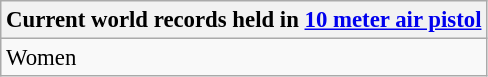<table class="wikitable" style="font-size: 95%">
<tr>
<th colspan=9>Current world records held in <a href='#'>10 meter air pistol</a></th>
</tr>
<tr>
<td>Women<br></td>
</tr>
</table>
